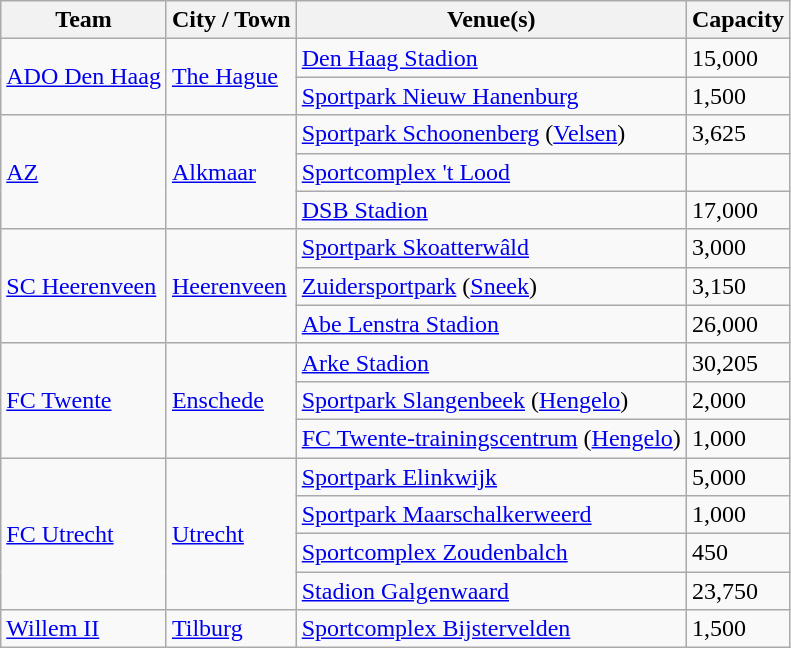<table class="wikitable sortable">
<tr>
<th>Team</th>
<th>City / Town</th>
<th>Venue(s)</th>
<th>Capacity</th>
</tr>
<tr>
<td rowspan=2><a href='#'>ADO Den Haag</a></td>
<td rowspan=2><a href='#'>The Hague</a></td>
<td><a href='#'>Den Haag Stadion</a></td>
<td>15,000</td>
</tr>
<tr>
<td><a href='#'>Sportpark Nieuw Hanenburg</a></td>
<td>1,500</td>
</tr>
<tr>
<td rowspan=3><a href='#'>AZ</a></td>
<td rowspan=3><a href='#'>Alkmaar</a></td>
<td><a href='#'>Sportpark Schoonenberg</a> (<a href='#'>Velsen</a>)</td>
<td>3,625</td>
</tr>
<tr>
<td><a href='#'>Sportcomplex 't Lood</a></td>
<td></td>
</tr>
<tr>
<td><a href='#'>DSB Stadion</a></td>
<td>17,000</td>
</tr>
<tr>
<td rowspan=3><a href='#'>SC Heerenveen</a></td>
<td rowspan=3><a href='#'>Heerenveen</a></td>
<td><a href='#'>Sportpark Skoatterwâld</a></td>
<td>3,000</td>
</tr>
<tr>
<td><a href='#'>Zuidersportpark</a> (<a href='#'>Sneek</a>)</td>
<td>3,150</td>
</tr>
<tr>
<td><a href='#'>Abe Lenstra Stadion</a></td>
<td>26,000</td>
</tr>
<tr>
<td rowspan=3><a href='#'>FC Twente</a></td>
<td rowspan=3><a href='#'>Enschede</a></td>
<td><a href='#'>Arke Stadion</a></td>
<td>30,205</td>
</tr>
<tr>
<td><a href='#'>Sportpark Slangenbeek</a> (<a href='#'>Hengelo</a>)</td>
<td>2,000</td>
</tr>
<tr>
<td><a href='#'>FC Twente-trainingscentrum</a> (<a href='#'>Hengelo</a>)</td>
<td>1,000</td>
</tr>
<tr>
<td rowspan=4><a href='#'>FC Utrecht</a></td>
<td rowspan=4><a href='#'>Utrecht</a></td>
<td><a href='#'>Sportpark Elinkwijk</a></td>
<td>5,000</td>
</tr>
<tr>
<td><a href='#'>Sportpark Maarschalkerweerd</a></td>
<td>1,000</td>
</tr>
<tr>
<td><a href='#'>Sportcomplex Zoudenbalch</a></td>
<td>450</td>
</tr>
<tr>
<td><a href='#'>Stadion Galgenwaard</a></td>
<td>23,750</td>
</tr>
<tr>
<td><a href='#'>Willem II</a></td>
<td><a href='#'>Tilburg</a></td>
<td><a href='#'>Sportcomplex Bijstervelden</a></td>
<td>1,500</td>
</tr>
</table>
